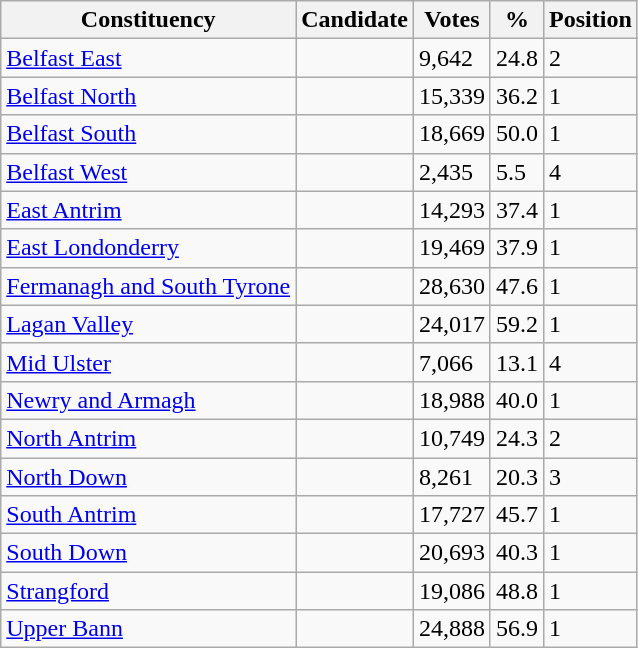<table class="wikitable sortable">
<tr>
<th>Constituency</th>
<th>Candidate</th>
<th>Votes</th>
<th>%</th>
<th>Position</th>
</tr>
<tr>
<td><a href='#'>Belfast East</a></td>
<td></td>
<td>9,642</td>
<td>24.8</td>
<td>2</td>
</tr>
<tr>
<td><a href='#'>Belfast North</a></td>
<td></td>
<td>15,339</td>
<td>36.2</td>
<td>1</td>
</tr>
<tr>
<td><a href='#'>Belfast South</a></td>
<td></td>
<td>18,669</td>
<td>50.0</td>
<td>1</td>
</tr>
<tr>
<td><a href='#'>Belfast West</a></td>
<td></td>
<td>2,435</td>
<td>5.5</td>
<td>4</td>
</tr>
<tr>
<td><a href='#'>East Antrim</a></td>
<td></td>
<td>14,293</td>
<td>37.4</td>
<td>1</td>
</tr>
<tr>
<td><a href='#'>East Londonderry</a></td>
<td></td>
<td>19,469</td>
<td>37.9</td>
<td>1</td>
</tr>
<tr>
<td><a href='#'>Fermanagh and South Tyrone</a></td>
<td></td>
<td>28,630</td>
<td>47.6</td>
<td>1</td>
</tr>
<tr>
<td><a href='#'>Lagan Valley</a></td>
<td></td>
<td>24,017</td>
<td>59.2</td>
<td>1</td>
</tr>
<tr>
<td><a href='#'>Mid Ulster</a></td>
<td></td>
<td>7,066</td>
<td>13.1</td>
<td>4</td>
</tr>
<tr>
<td><a href='#'>Newry and Armagh</a></td>
<td></td>
<td>18,988</td>
<td>40.0</td>
<td>1</td>
</tr>
<tr>
<td><a href='#'>North Antrim</a></td>
<td></td>
<td>10,749</td>
<td>24.3</td>
<td>2</td>
</tr>
<tr>
<td><a href='#'>North Down</a></td>
<td></td>
<td>8,261</td>
<td>20.3</td>
<td>3</td>
</tr>
<tr>
<td><a href='#'>South Antrim</a></td>
<td></td>
<td>17,727</td>
<td>45.7</td>
<td>1</td>
</tr>
<tr>
<td><a href='#'>South Down</a></td>
<td></td>
<td>20,693</td>
<td>40.3</td>
<td>1</td>
</tr>
<tr>
<td><a href='#'>Strangford</a></td>
<td></td>
<td>19,086</td>
<td>48.8</td>
<td>1</td>
</tr>
<tr>
<td><a href='#'>Upper Bann</a></td>
<td></td>
<td>24,888</td>
<td>56.9</td>
<td>1</td>
</tr>
</table>
